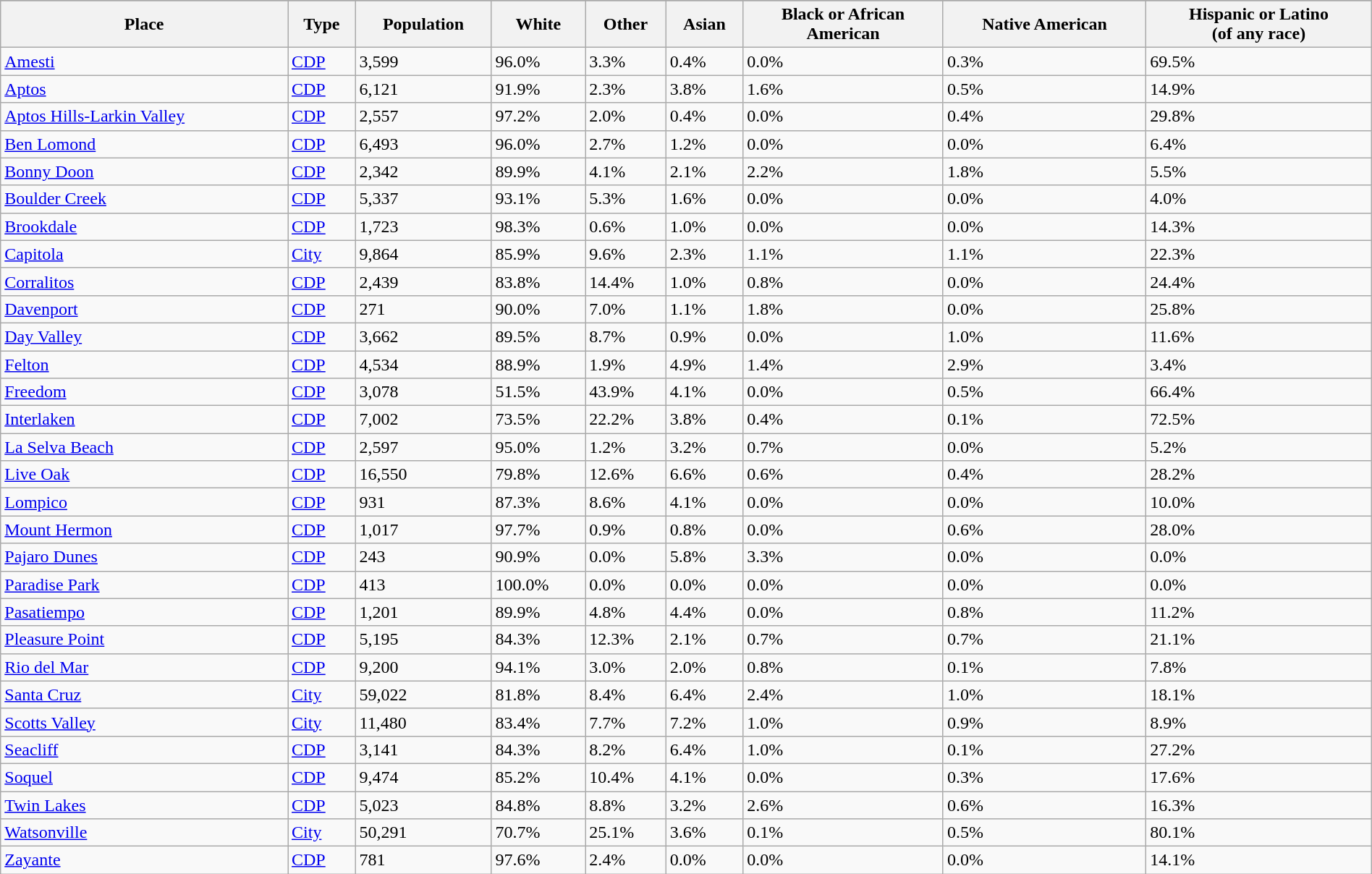<table class="wikitable collapsible collapsed sortable" style="width: 100%;">
<tr>
</tr>
<tr>
<th>Place</th>
<th>Type</th>
<th data-sort-type="number">Population</th>
<th data-sort-type="number">White</th>
<th data-sort-type="number">Other<br></th>
<th data-sort-type="number">Asian</th>
<th data-sort-type="number">Black or African<br>American</th>
<th data-sort-type="number">Native American<br></th>
<th data-sort-type="number">Hispanic or Latino<br>(of any race)</th>
</tr>
<tr>
<td><a href='#'>Amesti</a></td>
<td><a href='#'>CDP</a></td>
<td>3,599</td>
<td>96.0%</td>
<td>3.3%</td>
<td>0.4%</td>
<td>0.0%</td>
<td>0.3%</td>
<td>69.5%</td>
</tr>
<tr>
<td><a href='#'>Aptos</a></td>
<td><a href='#'>CDP</a></td>
<td>6,121</td>
<td>91.9%</td>
<td>2.3%</td>
<td>3.8%</td>
<td>1.6%</td>
<td>0.5%</td>
<td>14.9%</td>
</tr>
<tr>
<td><a href='#'>Aptos Hills-Larkin Valley</a></td>
<td><a href='#'>CDP</a></td>
<td>2,557</td>
<td>97.2%</td>
<td>2.0%</td>
<td>0.4%</td>
<td>0.0%</td>
<td>0.4%</td>
<td>29.8%</td>
</tr>
<tr>
<td><a href='#'>Ben Lomond</a></td>
<td><a href='#'>CDP</a></td>
<td>6,493</td>
<td>96.0%</td>
<td>2.7%</td>
<td>1.2%</td>
<td>0.0%</td>
<td>0.0%</td>
<td>6.4%</td>
</tr>
<tr>
<td><a href='#'>Bonny Doon</a></td>
<td><a href='#'>CDP</a></td>
<td>2,342</td>
<td>89.9%</td>
<td>4.1%</td>
<td>2.1%</td>
<td>2.2%</td>
<td>1.8%</td>
<td>5.5%</td>
</tr>
<tr>
<td><a href='#'>Boulder Creek</a></td>
<td><a href='#'>CDP</a></td>
<td>5,337</td>
<td>93.1%</td>
<td>5.3%</td>
<td>1.6%</td>
<td>0.0%</td>
<td>0.0%</td>
<td>4.0%</td>
</tr>
<tr>
<td><a href='#'>Brookdale</a></td>
<td><a href='#'>CDP</a></td>
<td>1,723</td>
<td>98.3%</td>
<td>0.6%</td>
<td>1.0%</td>
<td>0.0%</td>
<td>0.0%</td>
<td>14.3%</td>
</tr>
<tr>
<td><a href='#'>Capitola</a></td>
<td><a href='#'>City</a></td>
<td>9,864</td>
<td>85.9%</td>
<td>9.6%</td>
<td>2.3%</td>
<td>1.1%</td>
<td>1.1%</td>
<td>22.3%</td>
</tr>
<tr>
<td><a href='#'>Corralitos</a></td>
<td><a href='#'>CDP</a></td>
<td>2,439</td>
<td>83.8%</td>
<td>14.4%</td>
<td>1.0%</td>
<td>0.8%</td>
<td>0.0%</td>
<td>24.4%</td>
</tr>
<tr>
<td><a href='#'>Davenport</a></td>
<td><a href='#'>CDP</a></td>
<td>271</td>
<td>90.0%</td>
<td>7.0%</td>
<td>1.1%</td>
<td>1.8%</td>
<td>0.0%</td>
<td>25.8%</td>
</tr>
<tr>
<td><a href='#'>Day Valley</a></td>
<td><a href='#'>CDP</a></td>
<td>3,662</td>
<td>89.5%</td>
<td>8.7%</td>
<td>0.9%</td>
<td>0.0%</td>
<td>1.0%</td>
<td>11.6%</td>
</tr>
<tr>
<td><a href='#'>Felton</a></td>
<td><a href='#'>CDP</a></td>
<td>4,534</td>
<td>88.9%</td>
<td>1.9%</td>
<td>4.9%</td>
<td>1.4%</td>
<td>2.9%</td>
<td>3.4%</td>
</tr>
<tr>
<td><a href='#'>Freedom</a></td>
<td><a href='#'>CDP</a></td>
<td>3,078</td>
<td>51.5%</td>
<td>43.9%</td>
<td>4.1%</td>
<td>0.0%</td>
<td>0.5%</td>
<td>66.4%</td>
</tr>
<tr>
<td><a href='#'>Interlaken</a></td>
<td><a href='#'>CDP</a></td>
<td>7,002</td>
<td>73.5%</td>
<td>22.2%</td>
<td>3.8%</td>
<td>0.4%</td>
<td>0.1%</td>
<td>72.5%</td>
</tr>
<tr>
<td><a href='#'>La Selva Beach</a></td>
<td><a href='#'>CDP</a></td>
<td>2,597</td>
<td>95.0%</td>
<td>1.2%</td>
<td>3.2%</td>
<td>0.7%</td>
<td>0.0%</td>
<td>5.2%</td>
</tr>
<tr>
<td><a href='#'>Live Oak</a></td>
<td><a href='#'>CDP</a></td>
<td>16,550</td>
<td>79.8%</td>
<td>12.6%</td>
<td>6.6%</td>
<td>0.6%</td>
<td>0.4%</td>
<td>28.2%</td>
</tr>
<tr>
<td><a href='#'>Lompico</a></td>
<td><a href='#'>CDP</a></td>
<td>931</td>
<td>87.3%</td>
<td>8.6%</td>
<td>4.1%</td>
<td>0.0%</td>
<td>0.0%</td>
<td>10.0%</td>
</tr>
<tr>
<td><a href='#'>Mount Hermon</a></td>
<td><a href='#'>CDP</a></td>
<td>1,017</td>
<td>97.7%</td>
<td>0.9%</td>
<td>0.8%</td>
<td>0.0%</td>
<td>0.6%</td>
<td>28.0%</td>
</tr>
<tr>
<td><a href='#'>Pajaro Dunes</a></td>
<td><a href='#'>CDP</a></td>
<td>243</td>
<td>90.9%</td>
<td>0.0%</td>
<td>5.8%</td>
<td>3.3%</td>
<td>0.0%</td>
<td>0.0%</td>
</tr>
<tr>
<td><a href='#'>Paradise Park</a></td>
<td><a href='#'>CDP</a></td>
<td>413</td>
<td>100.0%</td>
<td>0.0%</td>
<td>0.0%</td>
<td>0.0%</td>
<td>0.0%</td>
<td>0.0%</td>
</tr>
<tr>
<td><a href='#'>Pasatiempo</a></td>
<td><a href='#'>CDP</a></td>
<td>1,201</td>
<td>89.9%</td>
<td>4.8%</td>
<td>4.4%</td>
<td>0.0%</td>
<td>0.8%</td>
<td>11.2%</td>
</tr>
<tr>
<td><a href='#'>Pleasure Point</a></td>
<td><a href='#'>CDP</a></td>
<td>5,195</td>
<td>84.3%</td>
<td>12.3%</td>
<td>2.1%</td>
<td>0.7%</td>
<td>0.7%</td>
<td>21.1%</td>
</tr>
<tr>
<td><a href='#'>Rio del Mar</a></td>
<td><a href='#'>CDP</a></td>
<td>9,200</td>
<td>94.1%</td>
<td>3.0%</td>
<td>2.0%</td>
<td>0.8%</td>
<td>0.1%</td>
<td>7.8%</td>
</tr>
<tr>
<td><a href='#'>Santa Cruz</a></td>
<td><a href='#'>City</a></td>
<td>59,022</td>
<td>81.8%</td>
<td>8.4%</td>
<td>6.4%</td>
<td>2.4%</td>
<td>1.0%</td>
<td>18.1%</td>
</tr>
<tr>
<td><a href='#'>Scotts Valley</a></td>
<td><a href='#'>City</a></td>
<td>11,480</td>
<td>83.4%</td>
<td>7.7%</td>
<td>7.2%</td>
<td>1.0%</td>
<td>0.9%</td>
<td>8.9%</td>
</tr>
<tr>
<td><a href='#'>Seacliff</a></td>
<td><a href='#'>CDP</a></td>
<td>3,141</td>
<td>84.3%</td>
<td>8.2%</td>
<td>6.4%</td>
<td>1.0%</td>
<td>0.1%</td>
<td>27.2%</td>
</tr>
<tr>
<td><a href='#'>Soquel</a></td>
<td><a href='#'>CDP</a></td>
<td>9,474</td>
<td>85.2%</td>
<td>10.4%</td>
<td>4.1%</td>
<td>0.0%</td>
<td>0.3%</td>
<td>17.6%</td>
</tr>
<tr>
<td><a href='#'>Twin Lakes</a></td>
<td><a href='#'>CDP</a></td>
<td>5,023</td>
<td>84.8%</td>
<td>8.8%</td>
<td>3.2%</td>
<td>2.6%</td>
<td>0.6%</td>
<td>16.3%</td>
</tr>
<tr>
<td><a href='#'>Watsonville</a></td>
<td><a href='#'>City</a></td>
<td>50,291</td>
<td>70.7%</td>
<td>25.1%</td>
<td>3.6%</td>
<td>0.1%</td>
<td>0.5%</td>
<td>80.1%</td>
</tr>
<tr>
<td><a href='#'>Zayante</a></td>
<td><a href='#'>CDP</a></td>
<td>781</td>
<td>97.6%</td>
<td>2.4%</td>
<td>0.0%</td>
<td>0.0%</td>
<td>0.0%</td>
<td>14.1%</td>
</tr>
</table>
